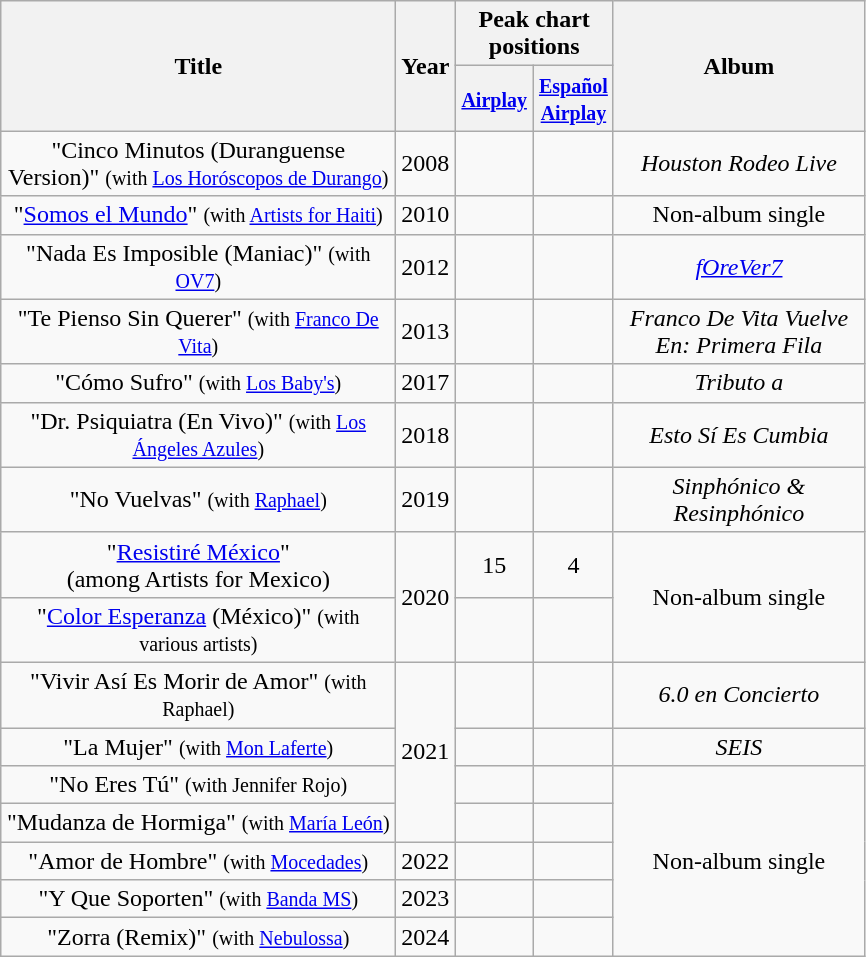<table class="wikitable plainrowheaders" style="text-align:center;">
<tr>
<th rowspan="2" scope="col" style="width:16em;">Title</th>
<th rowspan="2" scope="col" style="width:2em;">Year</th>
<th colspan="2">Peak chart positions</th>
<th rowspan="2" scope="col" style="width:10em;">Album</th>
</tr>
<tr>
<th style="width:45px;"><small><a href='#'>Airplay</a></small></th>
<th style="width:45px;"><small><a href='#'>Español<br>Airplay</a></small></th>
</tr>
<tr>
<td>"Cinco Minutos (Duranguense Version)" <small>(with <a href='#'>Los Horóscopos de Durango</a>)</small></td>
<td>2008</td>
<td></td>
<td></td>
<td><em>Houston Rodeo Live</em></td>
</tr>
<tr>
<td>"<a href='#'>Somos el Mundo</a>" <small>(with <a href='#'>Artists for Haiti</a>)</small></td>
<td>2010</td>
<td></td>
<td></td>
<td>Non-album single</td>
</tr>
<tr>
<td>"Nada Es Imposible (Maniac)" <small>(with <a href='#'>OV7</a>)</small></td>
<td>2012</td>
<td></td>
<td></td>
<td><em><a href='#'>fOreVer7</a></em></td>
</tr>
<tr>
<td>"Te Pienso Sin Querer" <small>(with <a href='#'>Franco De Vita</a>)</small></td>
<td>2013</td>
<td></td>
<td></td>
<td><em>Franco De Vita Vuelve En: Primera Fila</em></td>
</tr>
<tr>
<td>"Cómo Sufro" <small>(with <a href='#'>Los Baby's</a>)</small></td>
<td>2017</td>
<td></td>
<td></td>
<td><em>Tributo a</em></td>
</tr>
<tr>
<td>"Dr. Psiquiatra (En Vivo)" <small>(with <a href='#'>Los Ángeles Azules</a>)</small></td>
<td>2018</td>
<td></td>
<td></td>
<td><em>Esto Sí Es Cumbia</em></td>
</tr>
<tr>
<td>"No Vuelvas" <small>(with <a href='#'>Raphael</a>)</small></td>
<td>2019</td>
<td></td>
<td></td>
<td><em>Sinphónico & Resinphónico</em></td>
</tr>
<tr>
<td scope="row">"<a href='#'>Resistiré México</a>"<br><span>(among Artists for Mexico)</span></td>
<td rowspan="2">2020</td>
<td>15</td>
<td>4</td>
<td rowspan="2">Non-album single</td>
</tr>
<tr>
<td>"<a href='#'>Color Esperanza</a> (México)" <small>(with various artists)</small></td>
<td></td>
<td></td>
</tr>
<tr>
<td>"Vivir Así Es Morir de Amor" <small>(with Raphael)</small></td>
<td rowspan="4">2021</td>
<td></td>
<td></td>
<td><em>6.0 en Concierto</em></td>
</tr>
<tr>
<td>"La Mujer" <small>(with <a href='#'>Mon Laferte</a>)</small></td>
<td></td>
<td></td>
<td><em>SEIS</em></td>
</tr>
<tr>
<td>"No Eres Tú" <small>(with Jennifer Rojo)</small></td>
<td></td>
<td></td>
<td rowspan="5">Non-album single</td>
</tr>
<tr>
<td>"Mudanza de Hormiga" <small>(with <a href='#'>María León</a>)</small></td>
<td></td>
<td></td>
</tr>
<tr>
<td>"Amor de Hombre" <small>(with <a href='#'>Mocedades</a>)</small></td>
<td>2022</td>
<td></td>
<td></td>
</tr>
<tr>
<td>"Y Que Soporten" <small>(with <a href='#'>Banda MS</a>)</small></td>
<td>2023</td>
<td></td>
<td></td>
</tr>
<tr>
<td>"Zorra (Remix)" <small>(with <a href='#'>Nebulossa</a>)</small></td>
<td>2024</td>
<td></td>
<td></td>
</tr>
</table>
